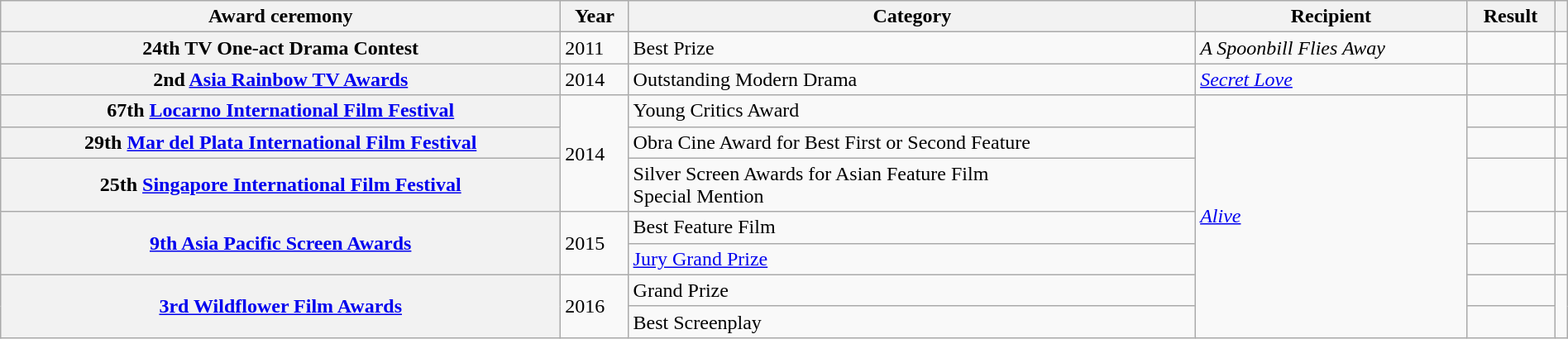<table class="wikitable plainrowheaders" style="text-align:left; font-size:100%; padding:0 auto; width:100%; margin:auto">
<tr>
<th scope="col">Award ceremony</th>
<th scope="col">Year</th>
<th scope="col">Category</th>
<th scope="col">Recipient</th>
<th scope="col">Result</th>
<th scope="col" class="unsortable"></th>
</tr>
<tr>
<th scope="row">24th TV One-act Drama Contest</th>
<td>2011</td>
<td>Best Prize</td>
<td><em>A Spoonbill Flies Away</em></td>
<td></td>
<td></td>
</tr>
<tr>
<th scope="row">2nd <a href='#'>Asia Rainbow TV Awards</a></th>
<td>2014</td>
<td>Outstanding Modern Drama</td>
<td><em><a href='#'>Secret Love</a></em></td>
<td></td>
<td></td>
</tr>
<tr>
<th scope="row">67th <a href='#'>Locarno International Film Festival</a></th>
<td rowspan="3">2014</td>
<td>Young Critics Award</td>
<td rowspan="7"><em><a href='#'>Alive</a></em></td>
<td></td>
<td></td>
</tr>
<tr>
<th scope="row">29th <a href='#'>Mar del Plata International Film Festival</a></th>
<td>Obra Cine Award for Best First or Second Feature</td>
<td></td>
<td></td>
</tr>
<tr>
<th scope="row">25th <a href='#'>Singapore International Film Festival</a></th>
<td>Silver Screen Awards for Asian Feature Film<br>Special Mention</td>
<td></td>
<td></td>
</tr>
<tr>
<th scope="row" rowspan="2"><a href='#'>9th Asia Pacific Screen Awards</a></th>
<td rowspan="2">2015</td>
<td>Best Feature Film</td>
<td></td>
<td rowspan="2"></td>
</tr>
<tr>
<td><a href='#'>Jury Grand Prize</a></td>
<td></td>
</tr>
<tr>
<th scope="row" rowspan="2"><a href='#'>3rd Wildflower Film Awards</a></th>
<td rowspan="2">2016</td>
<td>Grand Prize</td>
<td></td>
<td rowspan="2"></td>
</tr>
<tr>
<td>Best Screenplay</td>
<td></td>
</tr>
</table>
